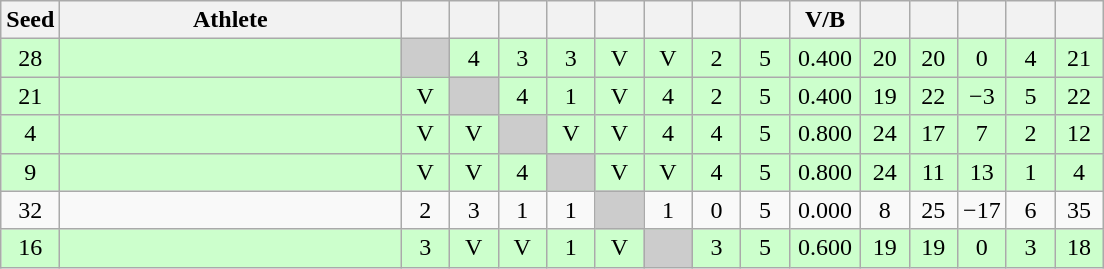<table class="wikitable" style="text-align:center">
<tr>
<th width="25">Seed</th>
<th width="220">Athlete</th>
<th width="25"></th>
<th width="25"></th>
<th width="25"></th>
<th width="25"></th>
<th width="25"></th>
<th width="25"></th>
<th width="25"></th>
<th width="25"></th>
<th width="40">V/B</th>
<th width="25"></th>
<th width="25"></th>
<th width="25"></th>
<th width="25"></th>
<th width="25"></th>
</tr>
<tr bgcolor=ccffcc>
<td>28</td>
<td align=left></td>
<td bgcolor="#cccccc"></td>
<td>4</td>
<td>3</td>
<td>3</td>
<td>V</td>
<td>V</td>
<td>2</td>
<td>5</td>
<td>0.400</td>
<td>20</td>
<td>20</td>
<td>0</td>
<td>4</td>
<td>21</td>
</tr>
<tr bgcolor=ccffcc>
<td>21</td>
<td align=left></td>
<td>V</td>
<td bgcolor="#cccccc"></td>
<td>4</td>
<td>1</td>
<td>V</td>
<td>4</td>
<td>2</td>
<td>5</td>
<td>0.400</td>
<td>19</td>
<td>22</td>
<td>−3</td>
<td>5</td>
<td>22</td>
</tr>
<tr bgcolor=ccffcc>
<td>4</td>
<td align=left></td>
<td>V</td>
<td>V</td>
<td bgcolor="#cccccc"></td>
<td>V</td>
<td>V</td>
<td>4</td>
<td>4</td>
<td>5</td>
<td>0.800</td>
<td>24</td>
<td>17</td>
<td>7</td>
<td>2</td>
<td>12</td>
</tr>
<tr bgcolor=ccffcc>
<td>9</td>
<td align=left></td>
<td>V</td>
<td>V</td>
<td>4</td>
<td bgcolor="#cccccc"></td>
<td>V</td>
<td>V</td>
<td>4</td>
<td>5</td>
<td>0.800</td>
<td>24</td>
<td>11</td>
<td>13</td>
<td>1</td>
<td>4</td>
</tr>
<tr>
<td>32</td>
<td align=left></td>
<td>2</td>
<td>3</td>
<td>1</td>
<td>1</td>
<td bgcolor="#cccccc"></td>
<td>1</td>
<td>0</td>
<td>5</td>
<td>0.000</td>
<td>8</td>
<td>25</td>
<td>−17</td>
<td>6</td>
<td>35</td>
</tr>
<tr bgcolor=ccffcc>
<td>16</td>
<td align=left></td>
<td>3</td>
<td>V</td>
<td>V</td>
<td>1</td>
<td>V</td>
<td bgcolor="#cccccc"></td>
<td>3</td>
<td>5</td>
<td>0.600</td>
<td>19</td>
<td>19</td>
<td>0</td>
<td>3</td>
<td>18</td>
</tr>
</table>
